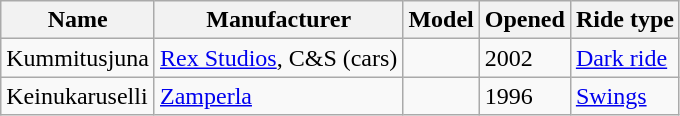<table class= "wikitable sortable">
<tr>
<th>Name</th>
<th>Manufacturer</th>
<th>Model</th>
<th>Opened</th>
<th>Ride type</th>
</tr>
<tr>
<td>Kummitusjuna</td>
<td><a href='#'>Rex Studios</a>, C&S (cars)</td>
<td></td>
<td>2002</td>
<td><a href='#'>Dark ride</a></td>
</tr>
<tr>
<td>Keinukaruselli</td>
<td><a href='#'>Zamperla</a></td>
<td></td>
<td>1996</td>
<td><a href='#'>Swings</a></td>
</tr>
</table>
